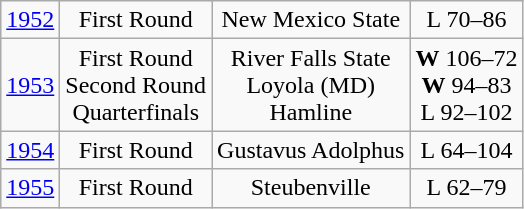<table class="wikitable">
<tr align="center">
<td><a href='#'>1952</a></td>
<td>First Round</td>
<td>New Mexico State</td>
<td>L 70–86</td>
</tr>
<tr align="center">
<td><a href='#'>1953</a></td>
<td>First Round<br>Second Round<br>Quarterfinals</td>
<td>River Falls State<br>Loyola (MD)<br>Hamline</td>
<td><strong>W</strong> 106–72<br><strong>W</strong> 94–83<br>L 92–102</td>
</tr>
<tr align="center">
<td><a href='#'>1954</a></td>
<td>First Round</td>
<td>Gustavus Adolphus</td>
<td>L 64–104</td>
</tr>
<tr align="center">
<td><a href='#'>1955</a></td>
<td>First Round</td>
<td>Steubenville</td>
<td>L 62–79</td>
</tr>
</table>
